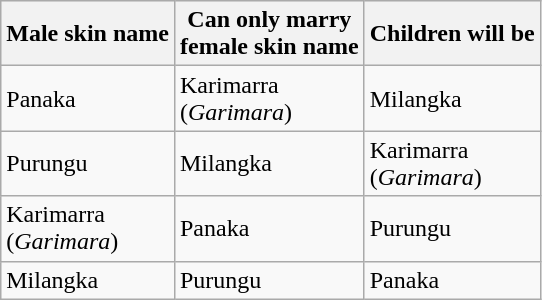<table class="wikitable">
<tr bgcolor=#efefef>
<th>Male skin name</th>
<th>Can only marry<br> female skin name</th>
<th>Children will be</th>
</tr>
<tr>
<td>Panaka</td>
<td>Karimarra<br> (<em>Garimara</em>)</td>
<td>Milangka</td>
</tr>
<tr>
<td>Purungu</td>
<td>Milangka</td>
<td>Karimarra<br> (<em>Garimara</em>)</td>
</tr>
<tr>
<td>Karimarra<br> (<em>Garimara</em>)</td>
<td>Panaka</td>
<td>Purungu</td>
</tr>
<tr>
<td>Milangka</td>
<td>Purungu</td>
<td>Panaka</td>
</tr>
</table>
